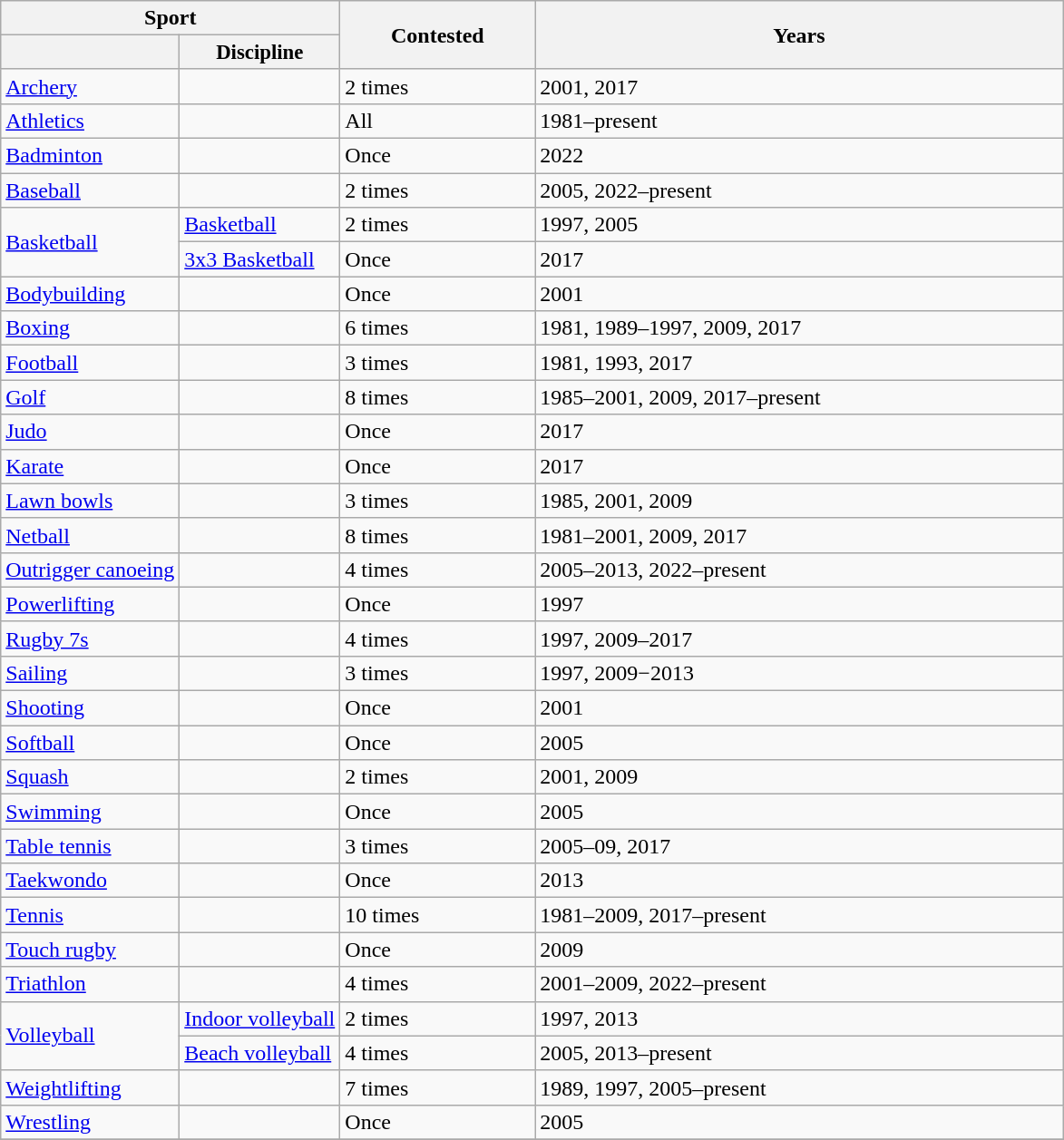<table class="wikitable sortable">
<tr>
<th scope="col" style="width:10.8em;" colspan=2>Sport</th>
<th scope="col" style="width:8.5em;" rowspan=2>Contested</th>
<th scope="col" style="width:23.8em;" rowspan=2>Years</th>
</tr>
<tr style="font-size:95%">
<th></th>
<th>Discipline</th>
</tr>
<tr>
<td><a href='#'>Archery</a></td>
<td></td>
<td>2 times</td>
<td>2001, 2017</td>
</tr>
<tr>
<td><a href='#'>Athletics</a></td>
<td></td>
<td>All</td>
<td>1981–present</td>
</tr>
<tr>
<td><a href='#'>Badminton</a></td>
<td></td>
<td>Once</td>
<td>2022</td>
</tr>
<tr>
<td><a href='#'>Baseball</a></td>
<td></td>
<td>2 times</td>
<td>2005, 2022–present</td>
</tr>
<tr>
<td align=left rowspan=2><a href='#'>Basketball</a></td>
<td><a href='#'>Basketball</a></td>
<td>2 times</td>
<td>1997, 2005</td>
</tr>
<tr>
<td><a href='#'>3x3 Basketball</a></td>
<td>Once</td>
<td>2017</td>
</tr>
<tr>
<td><a href='#'>Bodybuilding</a></td>
<td></td>
<td>Once</td>
<td>2001</td>
</tr>
<tr>
<td><a href='#'>Boxing</a></td>
<td></td>
<td>6 times</td>
<td>1981, 1989–1997, 2009, 2017</td>
</tr>
<tr>
<td><a href='#'>Football</a></td>
<td></td>
<td>3 times</td>
<td>1981, 1993, 2017</td>
</tr>
<tr>
<td><a href='#'>Golf</a></td>
<td></td>
<td>8 times</td>
<td>1985–2001, 2009, 2017–present</td>
</tr>
<tr>
<td><a href='#'>Judo</a></td>
<td></td>
<td>Once</td>
<td>2017</td>
</tr>
<tr>
<td><a href='#'>Karate</a></td>
<td></td>
<td>Once</td>
<td>2017</td>
</tr>
<tr>
<td><a href='#'>Lawn bowls</a></td>
<td></td>
<td>3 times</td>
<td>1985, 2001, 2009</td>
</tr>
<tr>
<td><a href='#'>Netball</a></td>
<td></td>
<td>8 times</td>
<td>1981–2001, 2009, 2017</td>
</tr>
<tr>
<td><a href='#'>Outrigger canoeing</a></td>
<td></td>
<td>4 times</td>
<td>2005–2013, 2022–present</td>
</tr>
<tr>
<td><a href='#'>Powerlifting</a></td>
<td></td>
<td>Once</td>
<td>1997</td>
</tr>
<tr>
<td><a href='#'>Rugby 7s</a></td>
<td></td>
<td>4 times</td>
<td>1997, 2009–2017</td>
</tr>
<tr>
<td><a href='#'>Sailing</a></td>
<td></td>
<td>3 times</td>
<td>1997, 2009−2013</td>
</tr>
<tr>
<td><a href='#'>Shooting</a></td>
<td></td>
<td>Once</td>
<td>2001</td>
</tr>
<tr>
<td><a href='#'>Softball</a></td>
<td></td>
<td>Once</td>
<td>2005</td>
</tr>
<tr>
<td><a href='#'>Squash</a></td>
<td></td>
<td>2 times</td>
<td>2001, 2009</td>
</tr>
<tr>
<td><a href='#'>Swimming</a></td>
<td></td>
<td>Once</td>
<td>2005</td>
</tr>
<tr>
<td><a href='#'>Table tennis</a></td>
<td></td>
<td>3 times</td>
<td>2005–09, 2017</td>
</tr>
<tr>
<td><a href='#'>Taekwondo</a></td>
<td></td>
<td>Once</td>
<td>2013</td>
</tr>
<tr>
<td><a href='#'>Tennis</a></td>
<td></td>
<td>10 times</td>
<td>1981–2009, 2017–present</td>
</tr>
<tr>
<td><a href='#'>Touch rugby</a></td>
<td></td>
<td>Once</td>
<td>2009</td>
</tr>
<tr>
<td><a href='#'>Triathlon</a></td>
<td></td>
<td>4 times</td>
<td>2001–2009, 2022–present</td>
</tr>
<tr>
<td align=left rowspan=2><a href='#'>Volleyball</a></td>
<td><a href='#'>Indoor volleyball</a></td>
<td>2 times</td>
<td>1997, 2013</td>
</tr>
<tr>
<td><a href='#'>Beach volleyball</a></td>
<td>4 times</td>
<td>2005, 2013–present</td>
</tr>
<tr>
<td><a href='#'>Weightlifting</a></td>
<td></td>
<td>7 times</td>
<td>1989, 1997, 2005–present</td>
</tr>
<tr>
<td><a href='#'>Wrestling</a></td>
<td></td>
<td>Once</td>
<td>2005</td>
</tr>
<tr>
</tr>
</table>
